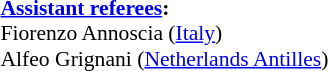<table style="width:100%; font-size:90%;">
<tr>
<td><br><strong><a href='#'>Assistant referees</a>:</strong>
<br>Fiorenzo Annoscia (<a href='#'>Italy</a>)
<br>Alfeo Grignani (<a href='#'>Netherlands Antilles</a>)</td>
</tr>
</table>
